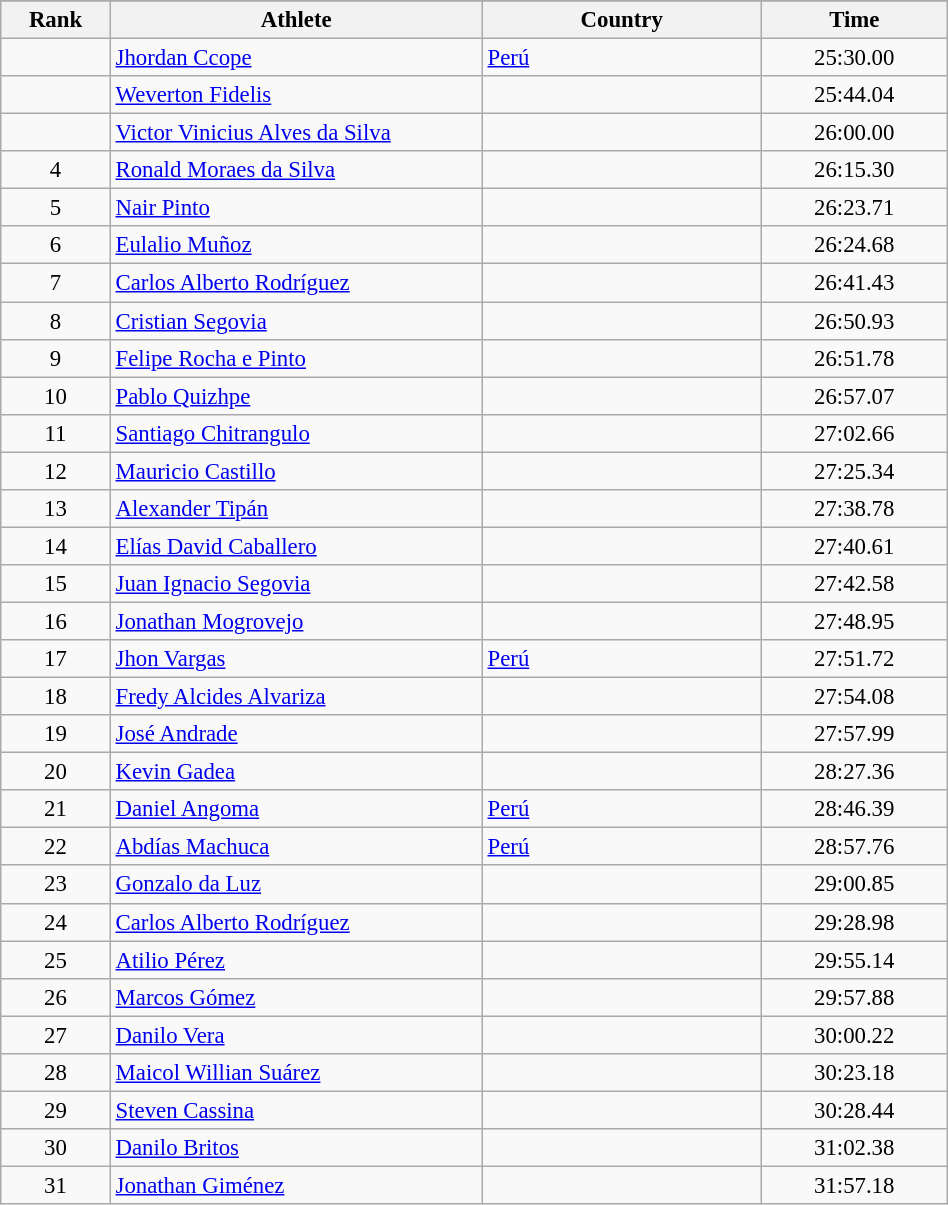<table class="wikitable sortable" style=" text-align:center; font-size:95%;" width="50%">
<tr>
</tr>
<tr>
<th width=5%>Rank</th>
<th width=20%>Athlete</th>
<th width=15%>Country</th>
<th width=10%>Time</th>
</tr>
<tr>
<td align=center></td>
<td align=left><a href='#'>Jhordan Ccope</a></td>
<td align=left> <a href='#'>Perú</a></td>
<td>25:30.00</td>
</tr>
<tr>
<td align=center></td>
<td align=left><a href='#'>Weverton Fidelis</a></td>
<td align=left></td>
<td>25:44.04</td>
</tr>
<tr>
<td align=center></td>
<td align=left><a href='#'>Victor Vinicius Alves da Silva</a></td>
<td align=left></td>
<td>26:00.00</td>
</tr>
<tr>
<td align=center>4</td>
<td align=left><a href='#'>Ronald Moraes da Silva</a></td>
<td align=left></td>
<td>26:15.30</td>
</tr>
<tr>
<td align=center>5</td>
<td align=left><a href='#'>Nair Pinto</a></td>
<td align=left></td>
<td>26:23.71</td>
</tr>
<tr>
<td align=center>6</td>
<td align=left><a href='#'>Eulalio Muñoz</a></td>
<td align=left></td>
<td>26:24.68</td>
</tr>
<tr>
<td align=center>7</td>
<td align=left><a href='#'>Carlos Alberto Rodríguez</a></td>
<td align=left></td>
<td>26:41.43</td>
</tr>
<tr>
<td align=center>8</td>
<td align=left><a href='#'>Cristian Segovia</a></td>
<td align=left></td>
<td>26:50.93</td>
</tr>
<tr>
<td align=center>9</td>
<td align=left><a href='#'>Felipe Rocha e Pinto</a></td>
<td align=left></td>
<td>26:51.78</td>
</tr>
<tr>
<td align=center>10</td>
<td align=left><a href='#'>Pablo Quizhpe</a></td>
<td align=left></td>
<td>26:57.07</td>
</tr>
<tr>
<td align=center>11</td>
<td align=left><a href='#'>Santiago Chitrangulo</a></td>
<td align=left></td>
<td>27:02.66</td>
</tr>
<tr>
<td align=center>12</td>
<td align=left><a href='#'>Mauricio Castillo</a></td>
<td align=left></td>
<td>27:25.34</td>
</tr>
<tr>
<td align=center>13</td>
<td align=left><a href='#'>Alexander Tipán</a></td>
<td align=left></td>
<td>27:38.78</td>
</tr>
<tr>
<td align=center>14</td>
<td align=left><a href='#'>Elías David Caballero</a></td>
<td align=left></td>
<td>27:40.61</td>
</tr>
<tr>
<td align=center>15</td>
<td align=left><a href='#'>Juan Ignacio Segovia</a></td>
<td align=left></td>
<td>27:42.58</td>
</tr>
<tr>
<td align=center>16</td>
<td align=left><a href='#'>Jonathan Mogrovejo</a></td>
<td align=left></td>
<td>27:48.95</td>
</tr>
<tr>
<td align=center>17</td>
<td align=left><a href='#'>Jhon Vargas</a></td>
<td align=left> <a href='#'>Perú</a></td>
<td>27:51.72</td>
</tr>
<tr>
<td align=center>18</td>
<td align=left><a href='#'>Fredy Alcides Alvariza</a></td>
<td align=left></td>
<td>27:54.08</td>
</tr>
<tr>
<td align=center>19</td>
<td align=left><a href='#'>José Andrade</a></td>
<td align=left></td>
<td>27:57.99</td>
</tr>
<tr>
<td align=center>20</td>
<td align=left><a href='#'>Kevin Gadea</a></td>
<td align=left></td>
<td>28:27.36</td>
</tr>
<tr>
<td align=center>21</td>
<td align=left><a href='#'>Daniel Angoma</a></td>
<td align=left> <a href='#'>Perú</a></td>
<td>28:46.39</td>
</tr>
<tr>
<td align=center>22</td>
<td align=left><a href='#'>Abdías Machuca</a></td>
<td align=left> <a href='#'>Perú</a></td>
<td>28:57.76</td>
</tr>
<tr>
<td align=center>23</td>
<td align=left><a href='#'>Gonzalo da Luz</a></td>
<td align=left></td>
<td>29:00.85</td>
</tr>
<tr>
<td align=center>24</td>
<td align=left><a href='#'>Carlos Alberto Rodríguez</a></td>
<td align=left></td>
<td>29:28.98</td>
</tr>
<tr>
<td align=center>25</td>
<td align=left><a href='#'>Atilio Pérez</a></td>
<td align=left></td>
<td>29:55.14</td>
</tr>
<tr>
<td align=center>26</td>
<td align=left><a href='#'>Marcos Gómez</a></td>
<td align=left></td>
<td>29:57.88</td>
</tr>
<tr>
<td align=center>27</td>
<td align=left><a href='#'>Danilo Vera</a></td>
<td align=left></td>
<td>30:00.22</td>
</tr>
<tr>
<td align=center>28</td>
<td align=left><a href='#'>Maicol Willian Suárez</a></td>
<td align=left></td>
<td>30:23.18</td>
</tr>
<tr>
<td align=center>29</td>
<td align=left><a href='#'>Steven Cassina</a></td>
<td align=left></td>
<td>30:28.44</td>
</tr>
<tr>
<td align=center>30</td>
<td align=left><a href='#'>Danilo Britos</a></td>
<td align=left></td>
<td>31:02.38</td>
</tr>
<tr>
<td align=center>31</td>
<td align=left><a href='#'>Jonathan Giménez</a></td>
<td align=left></td>
<td>31:57.18</td>
</tr>
</table>
